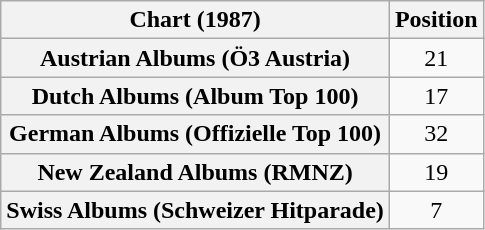<table class="wikitable sortable plainrowheaders" style="text-align:center">
<tr>
<th scope="col">Chart (1987)</th>
<th scope="col">Position</th>
</tr>
<tr>
<th scope="row">Austrian Albums (Ö3 Austria)</th>
<td>21</td>
</tr>
<tr>
<th scope="row">Dutch Albums (Album Top 100)</th>
<td>17</td>
</tr>
<tr>
<th scope="row">German Albums (Offizielle Top 100)</th>
<td>32</td>
</tr>
<tr>
<th scope="row">New Zealand Albums (RMNZ)</th>
<td>19</td>
</tr>
<tr>
<th scope="row">Swiss Albums (Schweizer Hitparade)</th>
<td>7</td>
</tr>
</table>
